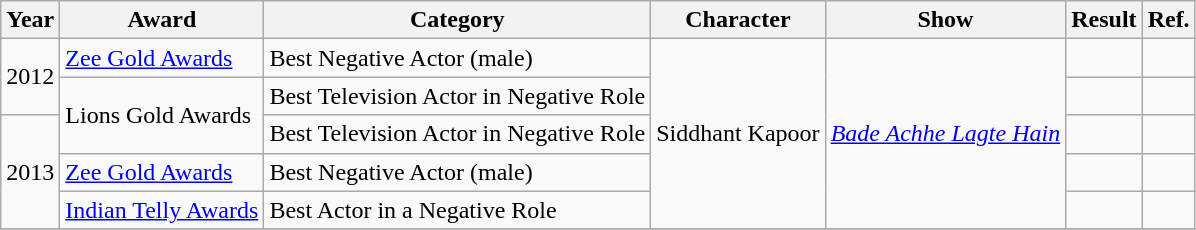<table class="wikitable sortable">
<tr>
<th>Year</th>
<th>Award</th>
<th>Category</th>
<th>Character</th>
<th>Show</th>
<th>Result</th>
<th>Ref.</th>
</tr>
<tr>
<td rowspan="2">2012</td>
<td><a href='#'>Zee Gold Awards</a></td>
<td>Best Negative Actor (male)</td>
<td rowspan="5">Siddhant Kapoor</td>
<td rowspan="5"><em><a href='#'>Bade Achhe Lagte Hain</a></em></td>
<td></td>
<td></td>
</tr>
<tr>
<td rowspan="2">Lions Gold Awards</td>
<td>Best Television Actor in Negative Role</td>
<td></td>
<td></td>
</tr>
<tr>
<td rowspan="3">2013</td>
<td>Best Television Actor in Negative Role</td>
<td></td>
<td></td>
</tr>
<tr>
<td><a href='#'>Zee Gold Awards</a></td>
<td>Best Negative Actor (male)</td>
<td></td>
<td></td>
</tr>
<tr>
<td><a href='#'>Indian Telly Awards</a></td>
<td>Best Actor in a Negative Role</td>
<td></td>
<td></td>
</tr>
<tr>
</tr>
</table>
